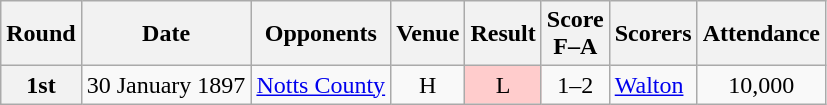<table class="wikitable plainrowheaders" style=text-align:center>
<tr>
<th scope=col>Round</th>
<th scope=col>Date</th>
<th scope=col>Opponents</th>
<th scope=col>Venue</th>
<th scope=col>Result</th>
<th scope=col>Score<br>F–A</th>
<th scope=col>Scorers</th>
<th scope=col>Attendance</th>
</tr>
<tr>
<th scope=row>1st</th>
<td style=text-align:left>30 January 1897</td>
<td style=text-align:left><a href='#'>Notts County</a></td>
<td>H</td>
<td style=background:#fcc>L</td>
<td>1–2</td>
<td style=text-align:left><a href='#'>Walton</a></td>
<td>10,000</td>
</tr>
</table>
